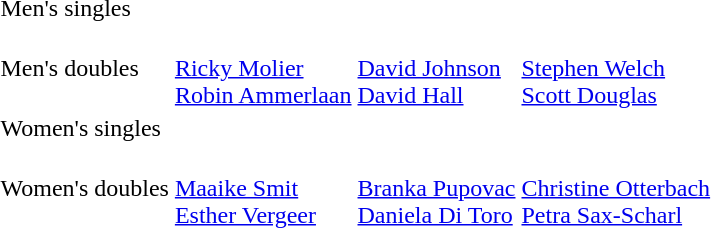<table>
<tr>
<td>Men's singles<br></td>
<td></td>
<td></td>
<td></td>
</tr>
<tr>
<td>Men's doubles<br></td>
<td> <br> <a href='#'>Ricky Molier</a> <br> <a href='#'>Robin Ammerlaan</a></td>
<td> <br> <a href='#'>David Johnson</a> <br> <a href='#'>David Hall</a></td>
<td> <br> <a href='#'>Stephen Welch</a> <br> <a href='#'>Scott Douglas</a></td>
</tr>
<tr>
<td>Women's singles<br></td>
<td></td>
<td></td>
<td></td>
</tr>
<tr>
<td>Women's doubles<br></td>
<td> <br> <a href='#'>Maaike Smit</a> <br> <a href='#'>Esther Vergeer</a></td>
<td> <br> <a href='#'>Branka Pupovac</a> <br> <a href='#'>Daniela Di Toro</a></td>
<td> <br> <a href='#'>Christine Otterbach</a> <br> <a href='#'>Petra Sax-Scharl</a></td>
</tr>
</table>
